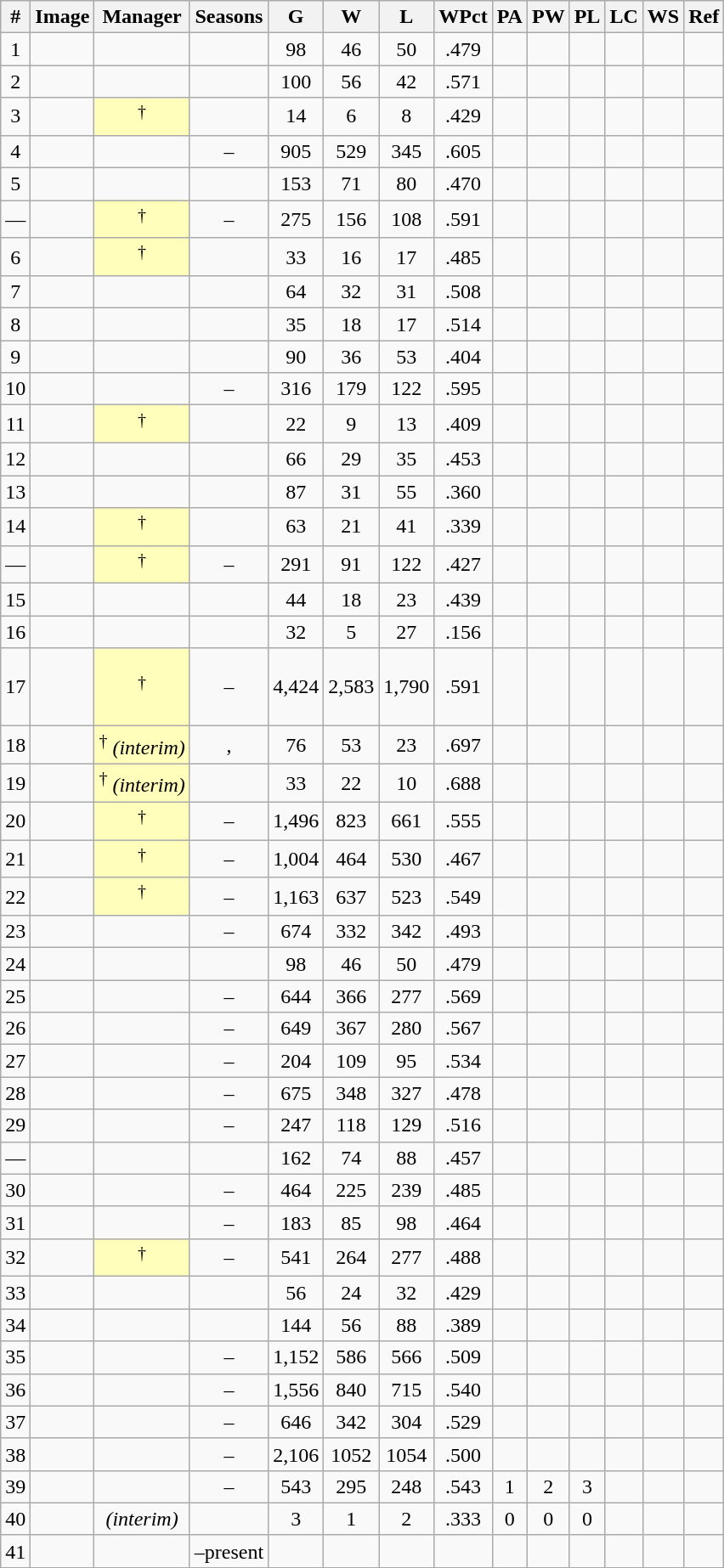<table class="wikitable sortable" style="text-align:center">
<tr>
<th class="unsortable">#</th>
<th class="unsortable">Image</th>
<th>Manager</th>
<th>Seasons</th>
<th>G</th>
<th>W</th>
<th>L</th>
<th>WPct</th>
<th>PA</th>
<th>PW</th>
<th>PL</th>
<th>LC</th>
<th>WS</th>
<th class="unsortable">Ref</th>
</tr>
<tr>
<td>1</td>
<td></td>
<td></td>
<td></td>
<td>98</td>
<td>46</td>
<td>50</td>
<td>.479</td>
<td></td>
<td></td>
<td></td>
<td></td>
<td></td>
<td></td>
</tr>
<tr>
<td>2</td>
<td></td>
<td></td>
<td></td>
<td>100</td>
<td>56</td>
<td>42</td>
<td>.571</td>
<td></td>
<td></td>
<td></td>
<td></td>
<td></td>
<td></td>
</tr>
<tr>
<td>3</td>
<td></td>
<td style="background: #ffffbb"><sup>†</sup></td>
<td></td>
<td>14</td>
<td>6</td>
<td>8</td>
<td>.429</td>
<td></td>
<td></td>
<td></td>
<td></td>
<td></td>
<td></td>
</tr>
<tr>
<td>4</td>
<td></td>
<td></td>
<td>–</td>
<td>905</td>
<td>529</td>
<td>345</td>
<td>.605</td>
<td></td>
<td></td>
<td></td>
<td></td>
<td></td>
<td></td>
</tr>
<tr>
<td>5</td>
<td></td>
<td></td>
<td></td>
<td>153</td>
<td>71</td>
<td>80</td>
<td>.470</td>
<td></td>
<td></td>
<td></td>
<td></td>
<td></td>
<td></td>
</tr>
<tr>
<td>—</td>
<td></td>
<td style="background: #ffffbb"><sup>†</sup></td>
<td>–</td>
<td>275</td>
<td>156</td>
<td>108</td>
<td>.591</td>
<td></td>
<td></td>
<td></td>
<td></td>
<td></td>
<td></td>
</tr>
<tr>
<td>6</td>
<td></td>
<td style="background: #ffffbb"><sup>†</sup></td>
<td></td>
<td>33</td>
<td>16</td>
<td>17</td>
<td>.485</td>
<td></td>
<td></td>
<td></td>
<td></td>
<td></td>
<td></td>
</tr>
<tr>
<td>7</td>
<td></td>
<td></td>
<td></td>
<td>64</td>
<td>32</td>
<td>31</td>
<td>.508</td>
<td></td>
<td></td>
<td></td>
<td></td>
<td></td>
<td></td>
</tr>
<tr>
<td>8</td>
<td></td>
<td></td>
<td></td>
<td>35</td>
<td>18</td>
<td>17</td>
<td>.514</td>
<td></td>
<td></td>
<td></td>
<td></td>
<td></td>
<td></td>
</tr>
<tr>
<td>9</td>
<td></td>
<td></td>
<td></td>
<td>90</td>
<td>36</td>
<td>53</td>
<td>.404</td>
<td></td>
<td></td>
<td></td>
<td></td>
<td></td>
<td></td>
</tr>
<tr>
<td>10</td>
<td></td>
<td></td>
<td>–</td>
<td>316</td>
<td>179</td>
<td>122</td>
<td>.595</td>
<td></td>
<td></td>
<td></td>
<td></td>
<td></td>
<td></td>
</tr>
<tr>
<td>11</td>
<td></td>
<td style="background: #ffffbb"><sup>†</sup></td>
<td></td>
<td>22</td>
<td>9</td>
<td>13</td>
<td>.409</td>
<td></td>
<td></td>
<td></td>
<td></td>
<td></td>
<td></td>
</tr>
<tr>
<td>12</td>
<td></td>
<td></td>
<td></td>
<td>66</td>
<td>29</td>
<td>35</td>
<td>.453</td>
<td></td>
<td></td>
<td></td>
<td></td>
<td></td>
<td></td>
</tr>
<tr>
<td>13</td>
<td></td>
<td></td>
<td></td>
<td>87</td>
<td>31</td>
<td>55</td>
<td>.360</td>
<td></td>
<td></td>
<td></td>
<td></td>
<td></td>
<td></td>
</tr>
<tr>
<td>14</td>
<td></td>
<td style="background: #ffffbb"><sup>†</sup></td>
<td></td>
<td>63</td>
<td>21</td>
<td>41</td>
<td>.339</td>
<td></td>
<td></td>
<td></td>
<td></td>
<td></td>
<td></td>
</tr>
<tr>
<td>—</td>
<td></td>
<td style="background: #ffffbb"><sup>†</sup></td>
<td>–</td>
<td>291</td>
<td>91</td>
<td>122</td>
<td>.427</td>
<td></td>
<td></td>
<td></td>
<td></td>
<td></td>
<td></td>
</tr>
<tr>
<td>15</td>
<td></td>
<td></td>
<td></td>
<td>44</td>
<td>18</td>
<td>23</td>
<td>.439</td>
<td></td>
<td></td>
<td></td>
<td></td>
<td></td>
<td></td>
</tr>
<tr>
<td>16</td>
<td></td>
<td></td>
<td></td>
<td>32</td>
<td>5</td>
<td>27</td>
<td>.156</td>
<td></td>
<td></td>
<td></td>
<td></td>
<td></td>
<td></td>
</tr>
<tr>
<td>17</td>
<td></td>
<td style="background: #ffffbb"><sup>†</sup></td>
<td>–</td>
<td>4,424</td>
<td>2,583</td>
<td>1,790</td>
<td>.591</td>
<td></td>
<td></td>
<td></td>
<td></td>
<td></td>
<td><br><br><br></td>
</tr>
<tr>
<td>18</td>
<td></td>
<td style="background: #ffffbb"><sup>†</sup> <em>(interim)</em></td>
<td>, </td>
<td>76</td>
<td>53</td>
<td>23</td>
<td>.697</td>
<td></td>
<td></td>
<td></td>
<td></td>
<td></td>
<td></td>
</tr>
<tr>
<td>19</td>
<td></td>
<td style="background: #ffffbb"><sup>†</sup> <em>(interim)</em></td>
<td></td>
<td>33</td>
<td>22</td>
<td>10</td>
<td>.688</td>
<td></td>
<td></td>
<td></td>
<td></td>
<td></td>
<td></td>
</tr>
<tr>
<td>20</td>
<td></td>
<td style="background: #ffffbb"><sup>†</sup></td>
<td>–</td>
<td>1,496</td>
<td>823</td>
<td>661</td>
<td>.555</td>
<td></td>
<td></td>
<td></td>
<td></td>
<td></td>
<td><br></td>
</tr>
<tr>
<td>21</td>
<td></td>
<td style="background: #ffffbb"><sup>†</sup></td>
<td>–</td>
<td>1,004</td>
<td>464</td>
<td>530</td>
<td>.467</td>
<td></td>
<td></td>
<td></td>
<td></td>
<td></td>
<td></td>
</tr>
<tr>
<td>22</td>
<td></td>
<td style="background: #ffffbb"><sup>†</sup></td>
<td>–</td>
<td>1,163</td>
<td>637</td>
<td>523</td>
<td>.549</td>
<td></td>
<td></td>
<td></td>
<td></td>
<td></td>
<td></td>
</tr>
<tr>
<td>23</td>
<td></td>
<td></td>
<td>–</td>
<td>674</td>
<td>332</td>
<td>342</td>
<td>.493</td>
<td></td>
<td></td>
<td></td>
<td></td>
<td></td>
<td></td>
</tr>
<tr>
<td>24</td>
<td></td>
<td></td>
<td></td>
<td>98</td>
<td>46</td>
<td>50</td>
<td>.479</td>
<td></td>
<td></td>
<td></td>
<td></td>
<td></td>
<td></td>
</tr>
<tr>
<td>25</td>
<td></td>
<td></td>
<td>–</td>
<td>644</td>
<td>366</td>
<td>277</td>
<td>.569</td>
<td></td>
<td></td>
<td></td>
<td></td>
<td></td>
<td></td>
</tr>
<tr>
<td>26</td>
<td></td>
<td></td>
<td>–</td>
<td>649</td>
<td>367</td>
<td>280</td>
<td>.567</td>
<td></td>
<td></td>
<td></td>
<td></td>
<td></td>
<td></td>
</tr>
<tr>
<td>27</td>
<td></td>
<td></td>
<td>–</td>
<td>204</td>
<td>109</td>
<td>95</td>
<td>.534</td>
<td></td>
<td></td>
<td></td>
<td></td>
<td></td>
<td></td>
</tr>
<tr>
<td>28</td>
<td></td>
<td></td>
<td>–</td>
<td>675</td>
<td>348</td>
<td>327</td>
<td>.478</td>
<td></td>
<td></td>
<td></td>
<td></td>
<td></td>
<td></td>
</tr>
<tr>
<td>29</td>
<td></td>
<td></td>
<td>–</td>
<td>247</td>
<td>118</td>
<td>129</td>
<td>.516</td>
<td></td>
<td></td>
<td></td>
<td></td>
<td></td>
<td></td>
</tr>
<tr>
<td>—</td>
<td></td>
<td></td>
<td></td>
<td>162</td>
<td>74</td>
<td>88</td>
<td>.457</td>
<td></td>
<td></td>
<td></td>
<td></td>
<td></td>
<td></td>
</tr>
<tr>
<td>30</td>
<td></td>
<td></td>
<td>–</td>
<td>464</td>
<td>225</td>
<td>239</td>
<td>.485</td>
<td></td>
<td></td>
<td></td>
<td></td>
<td></td>
<td></td>
</tr>
<tr>
<td>31</td>
<td></td>
<td></td>
<td>–</td>
<td>183</td>
<td>85</td>
<td>98</td>
<td>.464</td>
<td></td>
<td></td>
<td></td>
<td></td>
<td></td>
<td></td>
</tr>
<tr>
<td>32</td>
<td></td>
<td style="background: #ffffbb"><sup>†</sup></td>
<td>–</td>
<td>541</td>
<td>264</td>
<td>277</td>
<td>.488</td>
<td></td>
<td></td>
<td></td>
<td></td>
<td></td>
<td></td>
</tr>
<tr>
<td>33</td>
<td></td>
<td></td>
<td></td>
<td>56</td>
<td>24</td>
<td>32</td>
<td>.429</td>
<td></td>
<td></td>
<td></td>
<td></td>
<td></td>
<td></td>
</tr>
<tr>
<td>34</td>
<td></td>
<td></td>
<td></td>
<td>144</td>
<td>56</td>
<td>88</td>
<td>.389</td>
<td></td>
<td></td>
<td></td>
<td></td>
<td></td>
<td></td>
</tr>
<tr>
<td>35</td>
<td></td>
<td></td>
<td>–</td>
<td>1,152</td>
<td>586</td>
<td>566</td>
<td>.509</td>
<td></td>
<td></td>
<td></td>
<td></td>
<td></td>
<td></td>
</tr>
<tr>
<td>36</td>
<td></td>
<td></td>
<td>–</td>
<td>1,556</td>
<td>840</td>
<td>715</td>
<td>.540</td>
<td></td>
<td></td>
<td></td>
<td></td>
<td></td>
<td><br></td>
</tr>
<tr>
<td>37</td>
<td></td>
<td></td>
<td>–</td>
<td>646</td>
<td>342</td>
<td>304</td>
<td>.529</td>
<td></td>
<td></td>
<td></td>
<td></td>
<td></td>
<td></td>
</tr>
<tr>
<td>38</td>
<td></td>
<td></td>
<td>–</td>
<td>2,106</td>
<td>1052</td>
<td>1054</td>
<td>.500</td>
<td></td>
<td></td>
<td></td>
<td></td>
<td></td>
<td></td>
</tr>
<tr>
<td>39</td>
<td></td>
<td></td>
<td>–</td>
<td>543</td>
<td>295</td>
<td>248</td>
<td>.543</td>
<td>1</td>
<td>2</td>
<td>3</td>
<td></td>
<td></td>
<td></td>
</tr>
<tr>
<td>40</td>
<td></td>
<td> <em>(interim)</em></td>
<td></td>
<td>3</td>
<td>1</td>
<td>2</td>
<td>.333</td>
<td>0</td>
<td>0</td>
<td>0</td>
<td></td>
<td></td>
<td></td>
</tr>
<tr>
<td>41</td>
<td></td>
<td></td>
<td>–present</td>
<td></td>
<td></td>
<td></td>
<td></td>
<td></td>
<td></td>
<td></td>
<td></td>
<td></td>
<td></td>
</tr>
</table>
